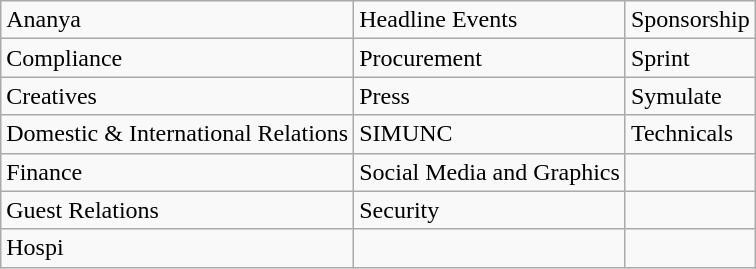<table class="wikitable">
<tr>
<td>Ananya</td>
<td>Headline Events</td>
<td>Sponsorship</td>
</tr>
<tr>
<td>Compliance</td>
<td>Procurement</td>
<td>Sprint</td>
</tr>
<tr>
<td>Creatives</td>
<td>Press</td>
<td>Symulate</td>
</tr>
<tr>
<td>Domestic & International Relations</td>
<td>SIMUNC</td>
<td>Technicals</td>
</tr>
<tr>
<td>Finance</td>
<td>Social Media and Graphics</td>
<td></td>
</tr>
<tr>
<td>Guest Relations</td>
<td>Security</td>
<td></td>
</tr>
<tr>
<td>Hospi</td>
<td></td>
<td></td>
</tr>
</table>
